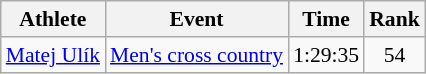<table class=wikitable style=font-size:90%;text-align:center>
<tr>
<th>Athlete</th>
<th>Event</th>
<th>Time</th>
<th>Rank</th>
</tr>
<tr>
<td align=left><a href='#'>Matej Ulík</a></td>
<td align=left><a href='#'>Men's cross country</a></td>
<td>1:29:35</td>
<td>54</td>
</tr>
</table>
